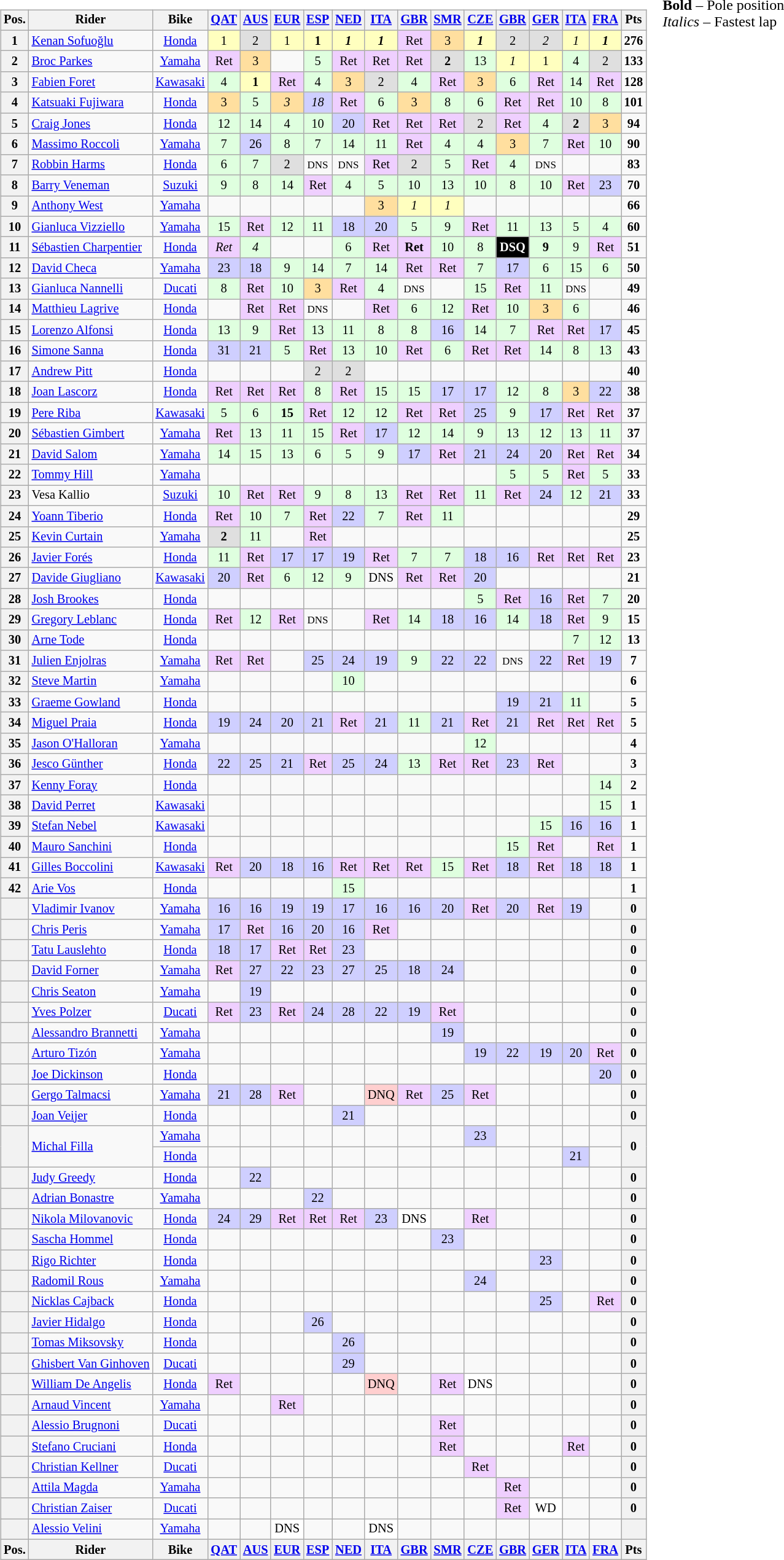<table>
<tr>
<td><br><table class="wikitable" style="font-size: 85%; text-align:center">
<tr valign="top">
<th valign="middle">Pos.</th>
<th valign="middle">Rider</th>
<th valign="middle">Bike</th>
<th><a href='#'>QAT</a><br></th>
<th><a href='#'>AUS</a><br></th>
<th><a href='#'>EUR</a><br></th>
<th><a href='#'>ESP</a><br></th>
<th><a href='#'>NED</a><br></th>
<th><a href='#'>ITA</a><br></th>
<th><a href='#'>GBR</a><br></th>
<th><a href='#'>SMR</a><br></th>
<th><a href='#'>CZE</a><br></th>
<th><a href='#'>GBR</a><br></th>
<th><a href='#'>GER</a><br></th>
<th><a href='#'>ITA</a><br></th>
<th><a href='#'>FRA</a><br></th>
<th valign="middle">Pts</th>
</tr>
<tr>
<th>1</th>
<td align="left"> <a href='#'>Kenan Sofuoğlu</a></td>
<td><a href='#'>Honda</a></td>
<td style="background:#ffffbf;">1</td>
<td style="background:#dfdfdf;">2</td>
<td style="background:#ffffbf;">1</td>
<td style="background:#ffffbf;"><strong>1</strong></td>
<td style="background:#ffffbf;"><strong><em>1</em></strong></td>
<td style="background:#ffffbf;"><strong><em>1</em></strong></td>
<td style="background:#efcfff;">Ret</td>
<td style="background:#ffdf9f;">3</td>
<td style="background:#ffffbf;"><strong><em>1</em></strong></td>
<td style="background:#dfdfdf;">2</td>
<td style="background:#dfdfdf;"><em>2</em></td>
<td style="background:#ffffbf;"><em>1</em></td>
<td style="background:#ffffbf;"><strong><em>1</em></strong></td>
<td><strong>276</strong></td>
</tr>
<tr>
<th>2</th>
<td align="left"> <a href='#'>Broc Parkes</a></td>
<td><a href='#'>Yamaha</a></td>
<td style="background:#efcfff;">Ret</td>
<td style="background:#ffdf9f;">3</td>
<td></td>
<td style="background:#dfffdf;">5</td>
<td style="background:#efcfff;">Ret</td>
<td style="background:#efcfff;">Ret</td>
<td style="background:#efcfff;">Ret</td>
<td style="background:#dfdfdf;"><strong>2</strong></td>
<td style="background:#dfffdf;">13</td>
<td style="background:#ffffbf;"><em>1</em></td>
<td style="background:#ffffbf;">1</td>
<td style="background:#dfffdf;">4</td>
<td style="background:#dfdfdf;">2</td>
<td><strong>133</strong></td>
</tr>
<tr>
<th>3</th>
<td align="left"> <a href='#'>Fabien Foret</a></td>
<td><a href='#'>Kawasaki</a></td>
<td style="background:#dfffdf;">4</td>
<td style="background:#ffffbf;"><strong>1</strong></td>
<td style="background:#efcfff;">Ret</td>
<td style="background:#dfffdf;">4</td>
<td style="background:#ffdf9f;">3</td>
<td style="background:#dfdfdf;">2</td>
<td style="background:#dfffdf;">4</td>
<td style="background:#efcfff;">Ret</td>
<td style="background:#ffdf9f;">3</td>
<td style="background:#dfffdf;">6</td>
<td style="background:#efcfff;">Ret</td>
<td style="background:#dfffdf;">14</td>
<td style="background:#efcfff;">Ret</td>
<td><strong>128</strong></td>
</tr>
<tr>
<th>4</th>
<td align="left"> <a href='#'>Katsuaki Fujiwara</a></td>
<td><a href='#'>Honda</a></td>
<td style="background:#ffdf9f;">3</td>
<td style="background:#dfffdf;">5</td>
<td style="background:#ffdf9f;"><em>3</em></td>
<td style="background:#cfcfff;"><em>18</em></td>
<td style="background:#efcfff;">Ret</td>
<td style="background:#dfffdf;">6</td>
<td style="background:#ffdf9f;">3</td>
<td style="background:#dfffdf;">8</td>
<td style="background:#dfffdf;">6</td>
<td style="background:#efcfff;">Ret</td>
<td style="background:#efcfff;">Ret</td>
<td style="background:#dfffdf;">10</td>
<td style="background:#dfffdf;">8</td>
<td><strong>101</strong></td>
</tr>
<tr>
<th>5</th>
<td align="left"> <a href='#'>Craig Jones</a></td>
<td><a href='#'>Honda</a></td>
<td style="background:#dfffdf;">12</td>
<td style="background:#dfffdf;">14</td>
<td style="background:#dfffdf;">4</td>
<td style="background:#dfffdf;">10</td>
<td style="background:#cfcfff;">20</td>
<td style="background:#efcfff;">Ret</td>
<td style="background:#efcfff;">Ret</td>
<td style="background:#efcfff;">Ret</td>
<td style="background:#dfdfdf;">2</td>
<td style="background:#efcfff;">Ret</td>
<td style="background:#dfffdf;">4</td>
<td style="background:#dfdfdf;"><strong>2</strong></td>
<td style="background:#ffdf9f;">3</td>
<td><strong>94</strong></td>
</tr>
<tr>
<th>6</th>
<td align="left"> <a href='#'>Massimo Roccoli</a></td>
<td><a href='#'>Yamaha</a></td>
<td style="background:#dfffdf;">7</td>
<td style="background:#cfcfff;">26</td>
<td style="background:#dfffdf;">8</td>
<td style="background:#dfffdf;">7</td>
<td style="background:#dfffdf;">14</td>
<td style="background:#dfffdf;">11</td>
<td style="background:#efcfff;">Ret</td>
<td style="background:#dfffdf;">4</td>
<td style="background:#dfffdf;">4</td>
<td style="background:#ffdf9f;">3</td>
<td style="background:#dfffdf;">7</td>
<td style="background:#efcfff;">Ret</td>
<td style="background:#dfffdf;">10</td>
<td><strong>90</strong></td>
</tr>
<tr>
<th>7</th>
<td align="left"> <a href='#'>Robbin Harms</a></td>
<td><a href='#'>Honda</a></td>
<td style="background:#dfffdf;">6</td>
<td style="background:#dfffdf;">7</td>
<td style="background:#dfdfdf;">2</td>
<td><small>DNS</small></td>
<td><small>DNS</small></td>
<td style="background:#efcfff;">Ret</td>
<td style="background:#dfdfdf;">2</td>
<td style="background:#dfffdf;">5</td>
<td style="background:#efcfff;">Ret</td>
<td style="background:#dfffdf;">4</td>
<td><small>DNS</small></td>
<td></td>
<td></td>
<td><strong>83</strong></td>
</tr>
<tr>
<th>8</th>
<td align="left"> <a href='#'>Barry Veneman</a></td>
<td><a href='#'>Suzuki</a></td>
<td style="background:#dfffdf;">9</td>
<td style="background:#dfffdf;">8</td>
<td style="background:#dfffdf;">14</td>
<td style="background:#efcfff;">Ret</td>
<td style="background:#dfffdf;">4</td>
<td style="background:#dfffdf;">5</td>
<td style="background:#dfffdf;">10</td>
<td style="background:#dfffdf;">13</td>
<td style="background:#dfffdf;">10</td>
<td style="background:#dfffdf;">8</td>
<td style="background:#dfffdf;">10</td>
<td style="background:#efcfff;">Ret</td>
<td style="background:#cfcfff;">23</td>
<td><strong>70</strong></td>
</tr>
<tr>
<th>9</th>
<td align="left"> <a href='#'>Anthony West</a></td>
<td><a href='#'>Yamaha</a></td>
<td></td>
<td></td>
<td></td>
<td></td>
<td></td>
<td style="background:#ffdf9f;">3</td>
<td style="background:#ffffbf;"><em>1</em></td>
<td style="background:#ffffbf;"><em>1</em></td>
<td></td>
<td></td>
<td></td>
<td></td>
<td></td>
<td><strong>66</strong></td>
</tr>
<tr>
<th>10</th>
<td align="left"> <a href='#'>Gianluca Vizziello</a></td>
<td><a href='#'>Yamaha</a></td>
<td style="background:#dfffdf;">15</td>
<td style="background:#efcfff;">Ret</td>
<td style="background:#dfffdf;">12</td>
<td style="background:#dfffdf;">11</td>
<td style="background:#cfcfff;">18</td>
<td style="background:#cfcfff;">20</td>
<td style="background:#dfffdf;">5</td>
<td style="background:#dfffdf;">9</td>
<td style="background:#efcfff;">Ret</td>
<td style="background:#dfffdf;">11</td>
<td style="background:#dfffdf;">13</td>
<td style="background:#dfffdf;">5</td>
<td style="background:#dfffdf;">4</td>
<td><strong>60</strong></td>
</tr>
<tr>
<th>11</th>
<td align="left"> <a href='#'>Sébastien Charpentier</a></td>
<td><a href='#'>Honda</a></td>
<td style="background:#efcfff;"><em>Ret</em></td>
<td style="background:#dfffdf;"><em>4</em></td>
<td></td>
<td></td>
<td style="background:#dfffdf;">6</td>
<td style="background:#efcfff;">Ret</td>
<td style="background:#efcfff;"><strong>Ret</strong></td>
<td style="background:#dfffdf;">10</td>
<td style="background:#dfffdf;">8</td>
<td style="background:#000000; color:white;"><strong>DSQ</strong></td>
<td style="background:#dfffdf;"><strong>9</strong></td>
<td style="background:#dfffdf;">9</td>
<td style="background:#efcfff;">Ret</td>
<td><strong>51</strong></td>
</tr>
<tr>
<th>12</th>
<td align="left"> <a href='#'>David Checa</a></td>
<td><a href='#'>Yamaha</a></td>
<td style="background:#cfcfff;">23</td>
<td style="background:#cfcfff;">18</td>
<td style="background:#dfffdf;">9</td>
<td style="background:#dfffdf;">14</td>
<td style="background:#dfffdf;">7</td>
<td style="background:#dfffdf;">14</td>
<td style="background:#efcfff;">Ret</td>
<td style="background:#efcfff;">Ret</td>
<td style="background:#dfffdf;">7</td>
<td style="background:#cfcfff;">17</td>
<td style="background:#dfffdf;">6</td>
<td style="background:#dfffdf;">15</td>
<td style="background:#dfffdf;">6</td>
<td><strong>50</strong></td>
</tr>
<tr>
<th>13</th>
<td align="left"> <a href='#'>Gianluca Nannelli</a></td>
<td><a href='#'>Ducati</a></td>
<td style="background:#dfffdf;">8</td>
<td style="background:#efcfff;">Ret</td>
<td style="background:#dfffdf;">10</td>
<td style="background:#ffdf9f;">3</td>
<td style="background:#efcfff;">Ret</td>
<td style="background:#dfffdf;">4</td>
<td><small>DNS</small></td>
<td></td>
<td style="background:#dfffdf;">15</td>
<td style="background:#efcfff;">Ret</td>
<td style="background:#dfffdf;">11</td>
<td><small>DNS</small></td>
<td></td>
<td><strong>49</strong></td>
</tr>
<tr>
<th>14</th>
<td align="left"> <a href='#'>Matthieu Lagrive</a></td>
<td><a href='#'>Honda</a></td>
<td></td>
<td style="background:#efcfff;">Ret</td>
<td style="background:#efcfff;">Ret</td>
<td><small>DNS</small></td>
<td></td>
<td style="background:#efcfff;">Ret</td>
<td style="background:#dfffdf;">6</td>
<td style="background:#dfffdf;">12</td>
<td style="background:#efcfff;">Ret</td>
<td style="background:#dfffdf;">10</td>
<td style="background:#ffdf9f;">3</td>
<td style="background:#dfffdf;">6</td>
<td></td>
<td><strong>46</strong></td>
</tr>
<tr>
<th>15</th>
<td align="left"> <a href='#'>Lorenzo Alfonsi</a></td>
<td><a href='#'>Honda</a></td>
<td style="background:#dfffdf;">13</td>
<td style="background:#dfffdf;">9</td>
<td style="background:#efcfff;">Ret</td>
<td style="background:#dfffdf;">13</td>
<td style="background:#dfffdf;">11</td>
<td style="background:#dfffdf;">8</td>
<td style="background:#dfffdf;">8</td>
<td style="background:#cfcfff;">16</td>
<td style="background:#dfffdf;">14</td>
<td style="background:#dfffdf;">7</td>
<td style="background:#efcfff;">Ret</td>
<td style="background:#efcfff;">Ret</td>
<td style="background:#cfcfff;">17</td>
<td><strong>45</strong></td>
</tr>
<tr>
<th>16</th>
<td align="left"> <a href='#'>Simone Sanna</a></td>
<td><a href='#'>Honda</a></td>
<td style="background:#cfcfff;">31</td>
<td style="background:#cfcfff;">21</td>
<td style="background:#dfffdf;">5</td>
<td style="background:#efcfff;">Ret</td>
<td style="background:#dfffdf;">13</td>
<td style="background:#dfffdf;">10</td>
<td style="background:#efcfff;">Ret</td>
<td style="background:#dfffdf;">6</td>
<td style="background:#efcfff;">Ret</td>
<td style="background:#efcfff;">Ret</td>
<td style="background:#dfffdf;">14</td>
<td style="background:#dfffdf;">8</td>
<td style="background:#dfffdf;">13</td>
<td><strong>43</strong></td>
</tr>
<tr>
<th>17</th>
<td align="left"> <a href='#'>Andrew Pitt</a></td>
<td><a href='#'>Honda</a></td>
<td></td>
<td></td>
<td></td>
<td style="background:#dfdfdf;">2</td>
<td style="background:#dfdfdf;">2</td>
<td></td>
<td></td>
<td></td>
<td></td>
<td></td>
<td></td>
<td></td>
<td></td>
<td><strong>40</strong></td>
</tr>
<tr>
<th>18</th>
<td align="left"> <a href='#'>Joan Lascorz</a></td>
<td><a href='#'>Honda</a></td>
<td style="background:#efcfff;">Ret</td>
<td style="background:#efcfff;">Ret</td>
<td style="background:#efcfff;">Ret</td>
<td style="background:#dfffdf;">8</td>
<td style="background:#efcfff;">Ret</td>
<td style="background:#dfffdf;">15</td>
<td style="background:#dfffdf;">15</td>
<td style="background:#cfcfff;">17</td>
<td style="background:#cfcfff;">17</td>
<td style="background:#dfffdf;">12</td>
<td style="background:#dfffdf;">8</td>
<td style="background:#ffdf9f;">3</td>
<td style="background:#cfcfff;">22</td>
<td><strong>38</strong></td>
</tr>
<tr>
<th>19</th>
<td align="left"> <a href='#'>Pere Riba</a></td>
<td><a href='#'>Kawasaki</a></td>
<td style="background:#dfffdf;">5</td>
<td style="background:#dfffdf;">6</td>
<td style="background:#dfffdf;"><strong>15</strong></td>
<td style="background:#efcfff;">Ret</td>
<td style="background:#dfffdf;">12</td>
<td style="background:#dfffdf;">12</td>
<td style="background:#efcfff;">Ret</td>
<td style="background:#efcfff;">Ret</td>
<td style="background:#cfcfff;">25</td>
<td style="background:#dfffdf;">9</td>
<td style="background:#cfcfff;">17</td>
<td style="background:#efcfff;">Ret</td>
<td style="background:#efcfff;">Ret</td>
<td><strong>37</strong></td>
</tr>
<tr>
<th>20</th>
<td align="left"> <a href='#'>Sébastien Gimbert</a></td>
<td><a href='#'>Yamaha</a></td>
<td style="background:#efcfff;">Ret</td>
<td style="background:#dfffdf;">13</td>
<td style="background:#dfffdf;">11</td>
<td style="background:#dfffdf;">15</td>
<td style="background:#efcfff;">Ret</td>
<td style="background:#cfcfff;">17</td>
<td style="background:#dfffdf;">12</td>
<td style="background:#dfffdf;">14</td>
<td style="background:#dfffdf;">9</td>
<td style="background:#dfffdf;">13</td>
<td style="background:#dfffdf;">12</td>
<td style="background:#dfffdf;">13</td>
<td style="background:#dfffdf;">11</td>
<td><strong>37</strong></td>
</tr>
<tr>
<th>21</th>
<td align="left"> <a href='#'>David Salom</a></td>
<td><a href='#'>Yamaha</a></td>
<td style="background:#dfffdf;">14</td>
<td style="background:#dfffdf;">15</td>
<td style="background:#dfffdf;">13</td>
<td style="background:#dfffdf;">6</td>
<td style="background:#dfffdf;">5</td>
<td style="background:#dfffdf;">9</td>
<td style="background:#cfcfff;">17</td>
<td style="background:#efcfff;">Ret</td>
<td style="background:#cfcfff;">21</td>
<td style="background:#cfcfff;">24</td>
<td style="background:#cfcfff;">20</td>
<td style="background:#efcfff;">Ret</td>
<td style="background:#efcfff;">Ret</td>
<td><strong>34</strong></td>
</tr>
<tr>
<th>22</th>
<td align="left"> <a href='#'>Tommy Hill</a></td>
<td><a href='#'>Yamaha</a></td>
<td></td>
<td></td>
<td></td>
<td></td>
<td></td>
<td></td>
<td></td>
<td></td>
<td></td>
<td style="background:#dfffdf;">5</td>
<td style="background:#dfffdf;">5</td>
<td style="background:#efcfff;">Ret</td>
<td style="background:#dfffdf;">5</td>
<td><strong>33</strong></td>
</tr>
<tr>
<th>23</th>
<td align="left"> Vesa Kallio</td>
<td><a href='#'>Suzuki</a></td>
<td style="background:#dfffdf;">10</td>
<td style="background:#efcfff;">Ret</td>
<td style="background:#efcfff;">Ret</td>
<td style="background:#dfffdf;">9</td>
<td style="background:#dfffdf;">8</td>
<td style="background:#dfffdf;">13</td>
<td style="background:#efcfff;">Ret</td>
<td style="background:#efcfff;">Ret</td>
<td style="background:#dfffdf;">11</td>
<td style="background:#efcfff;">Ret</td>
<td style="background:#cfcfff;">24</td>
<td style="background:#dfffdf;">12</td>
<td style="background:#cfcfff;">21</td>
<td><strong>33</strong></td>
</tr>
<tr>
<th>24</th>
<td align="left"> <a href='#'>Yoann Tiberio</a></td>
<td><a href='#'>Honda</a></td>
<td style="background:#efcfff;">Ret</td>
<td style="background:#dfffdf;">10</td>
<td style="background:#dfffdf;">7</td>
<td style="background:#efcfff;">Ret</td>
<td style="background:#cfcfff;">22</td>
<td style="background:#dfffdf;">7</td>
<td style="background:#efcfff;">Ret</td>
<td style="background:#dfffdf;">11</td>
<td></td>
<td></td>
<td></td>
<td></td>
<td></td>
<td><strong>29</strong></td>
</tr>
<tr>
<th>25</th>
<td align="left"> <a href='#'>Kevin Curtain</a></td>
<td><a href='#'>Yamaha</a></td>
<td style="background:#dfdfdf;"><strong>2</strong></td>
<td style="background:#dfffdf;">11</td>
<td></td>
<td style="background:#efcfff;">Ret</td>
<td></td>
<td></td>
<td></td>
<td></td>
<td></td>
<td></td>
<td></td>
<td></td>
<td></td>
<td><strong>25</strong></td>
</tr>
<tr>
<th>26</th>
<td align="left"> <a href='#'>Javier Forés</a></td>
<td><a href='#'>Honda</a></td>
<td style="background:#dfffdf;">11</td>
<td style="background:#efcfff;">Ret</td>
<td style="background:#cfcfff;">17</td>
<td style="background:#cfcfff;">17</td>
<td style="background:#cfcfff;">19</td>
<td style="background:#efcfff;">Ret</td>
<td style="background:#dfffdf;">7</td>
<td style="background:#dfffdf;">7</td>
<td style="background:#cfcfff;">18</td>
<td style="background:#cfcfff;">16</td>
<td style="background:#efcfff;">Ret</td>
<td style="background:#efcfff;">Ret</td>
<td style="background:#efcfff;">Ret</td>
<td><strong>23</strong></td>
</tr>
<tr>
<th>27</th>
<td align="left"> <a href='#'>Davide Giugliano</a></td>
<td><a href='#'>Kawasaki</a></td>
<td style="background:#cfcfff;">20</td>
<td style="background:#efcfff;">Ret</td>
<td style="background:#dfffdf;">6</td>
<td style="background:#dfffdf;">12</td>
<td style="background:#dfffdf;">9</td>
<td>DNS</td>
<td style="background:#efcfff;">Ret</td>
<td style="background:#efcfff;">Ret</td>
<td style="background:#cfcfff;">20</td>
<td></td>
<td></td>
<td></td>
<td></td>
<td><strong>21</strong></td>
</tr>
<tr>
<th>28</th>
<td align="left"> <a href='#'>Josh Brookes</a></td>
<td><a href='#'>Honda</a></td>
<td></td>
<td></td>
<td></td>
<td></td>
<td></td>
<td></td>
<td></td>
<td></td>
<td style="background:#dfffdf;">5</td>
<td style="background:#efcfff;">Ret</td>
<td style="background:#cfcfff;">16</td>
<td style="background:#efcfff;">Ret</td>
<td style="background:#dfffdf;">7</td>
<td><strong>20</strong></td>
</tr>
<tr>
<th>29</th>
<td align="left"> <a href='#'>Gregory Leblanc</a></td>
<td><a href='#'>Honda</a></td>
<td style="background:#efcfff;">Ret</td>
<td style="background:#dfffdf;">12</td>
<td style="background:#efcfff;">Ret</td>
<td><small>DNS</small></td>
<td></td>
<td style="background:#efcfff;">Ret</td>
<td style="background:#dfffdf;">14</td>
<td style="background:#cfcfff;">18</td>
<td style="background:#cfcfff;">16</td>
<td style="background:#dfffdf;">14</td>
<td style="background:#cfcfff;">18</td>
<td style="background:#efcfff;">Ret</td>
<td style="background:#dfffdf;">9</td>
<td><strong>15</strong></td>
</tr>
<tr>
<th>30</th>
<td align="left"> <a href='#'>Arne Tode</a></td>
<td><a href='#'>Honda</a></td>
<td></td>
<td></td>
<td></td>
<td></td>
<td></td>
<td></td>
<td></td>
<td></td>
<td></td>
<td></td>
<td></td>
<td style="background:#dfffdf;">7</td>
<td style="background:#dfffdf;">12</td>
<td><strong>13</strong></td>
</tr>
<tr>
<th>31</th>
<td align="left"> <a href='#'>Julien Enjolras</a></td>
<td><a href='#'>Yamaha</a></td>
<td style="background:#efcfff;">Ret</td>
<td style="background:#efcfff;">Ret</td>
<td></td>
<td style="background:#cfcfff;">25</td>
<td style="background:#cfcfff;">24</td>
<td style="background:#cfcfff;">19</td>
<td style="background:#dfffdf;">9</td>
<td style="background:#cfcfff;">22</td>
<td style="background:#cfcfff;">22</td>
<td><small>DNS</small></td>
<td style="background:#cfcfff;">22</td>
<td style="background:#efcfff;">Ret</td>
<td style="background:#cfcfff;">19</td>
<td><strong>7</strong></td>
</tr>
<tr>
<th>32</th>
<td align="left"> <a href='#'>Steve Martin</a></td>
<td><a href='#'>Yamaha</a></td>
<td></td>
<td></td>
<td></td>
<td></td>
<td style="background:#dfffdf;">10</td>
<td></td>
<td></td>
<td></td>
<td></td>
<td></td>
<td></td>
<td></td>
<td></td>
<td><strong>6</strong></td>
</tr>
<tr>
<th>33</th>
<td align="left"> <a href='#'>Graeme Gowland</a></td>
<td><a href='#'>Honda</a></td>
<td></td>
<td></td>
<td></td>
<td></td>
<td></td>
<td></td>
<td></td>
<td></td>
<td></td>
<td style="background:#cfcfff;">19</td>
<td style="background:#cfcfff;">21</td>
<td style="background:#dfffdf;">11</td>
<td></td>
<td><strong>5</strong></td>
</tr>
<tr>
<th>34</th>
<td align="left"> <a href='#'>Miguel Praia</a></td>
<td><a href='#'>Honda</a></td>
<td style="background:#cfcfff;">19</td>
<td style="background:#cfcfff;">24</td>
<td style="background:#cfcfff;">20</td>
<td style="background:#cfcfff;">21</td>
<td style="background:#efcfff;">Ret</td>
<td style="background:#cfcfff;">21</td>
<td style="background:#dfffdf;">11</td>
<td style="background:#cfcfff;">21</td>
<td style="background:#efcfff;">Ret</td>
<td style="background:#cfcfff;">21</td>
<td style="background:#efcfff;">Ret</td>
<td style="background:#efcfff;">Ret</td>
<td style="background:#efcfff;">Ret</td>
<td><strong>5</strong></td>
</tr>
<tr>
<th>35</th>
<td align="left"> <a href='#'>Jason O'Halloran</a></td>
<td><a href='#'>Yamaha</a></td>
<td></td>
<td></td>
<td></td>
<td></td>
<td></td>
<td></td>
<td></td>
<td></td>
<td style="background:#dfffdf;">12</td>
<td></td>
<td></td>
<td></td>
<td></td>
<td><strong>4</strong></td>
</tr>
<tr>
<th>36</th>
<td align="left"> <a href='#'>Jesco Günther</a></td>
<td><a href='#'>Honda</a></td>
<td style="background:#cfcfff;">22</td>
<td style="background:#cfcfff;">25</td>
<td style="background:#cfcfff;">21</td>
<td style="background:#efcfff;">Ret</td>
<td style="background:#cfcfff;">25</td>
<td style="background:#cfcfff;">24</td>
<td style="background:#dfffdf;">13</td>
<td style="background:#efcfff;">Ret</td>
<td style="background:#efcfff;">Ret</td>
<td style="background:#cfcfff;">23</td>
<td style="background:#efcfff;">Ret</td>
<td></td>
<td></td>
<td><strong>3</strong></td>
</tr>
<tr>
<th>37</th>
<td align="left"> <a href='#'>Kenny Foray</a></td>
<td><a href='#'>Honda</a></td>
<td></td>
<td></td>
<td></td>
<td></td>
<td></td>
<td></td>
<td></td>
<td></td>
<td></td>
<td></td>
<td></td>
<td></td>
<td style="background:#dfffdf;">14</td>
<td><strong>2</strong></td>
</tr>
<tr>
<th>38</th>
<td align="left"> <a href='#'>David Perret</a></td>
<td><a href='#'>Kawasaki</a></td>
<td></td>
<td></td>
<td></td>
<td></td>
<td></td>
<td></td>
<td></td>
<td></td>
<td></td>
<td></td>
<td></td>
<td></td>
<td style="background:#dfffdf;">15</td>
<td><strong>1</strong></td>
</tr>
<tr>
<th>39</th>
<td align="left"> <a href='#'>Stefan Nebel</a></td>
<td><a href='#'>Kawasaki</a></td>
<td></td>
<td></td>
<td></td>
<td></td>
<td></td>
<td></td>
<td></td>
<td></td>
<td></td>
<td></td>
<td style="background:#dfffdf;">15</td>
<td style="background:#cfcfff;">16</td>
<td style="background:#cfcfff;">16</td>
<td><strong>1</strong></td>
</tr>
<tr>
<th>40</th>
<td align="left"> <a href='#'>Mauro Sanchini</a></td>
<td><a href='#'>Honda</a></td>
<td></td>
<td></td>
<td></td>
<td></td>
<td></td>
<td></td>
<td></td>
<td></td>
<td></td>
<td style="background:#dfffdf;">15</td>
<td style="background:#efcfff;">Ret</td>
<td></td>
<td style="background:#efcfff;">Ret</td>
<td><strong>1</strong></td>
</tr>
<tr>
<th>41</th>
<td align="left"> <a href='#'>Gilles Boccolini</a></td>
<td><a href='#'>Kawasaki</a></td>
<td style="background:#efcfff;">Ret</td>
<td style="background:#cfcfff;">20</td>
<td style="background:#cfcfff;">18</td>
<td style="background:#cfcfff;">16</td>
<td style="background:#efcfff;">Ret</td>
<td style="background:#efcfff;">Ret</td>
<td style="background:#efcfff;">Ret</td>
<td style="background:#dfffdf;">15</td>
<td style="background:#efcfff;">Ret</td>
<td style="background:#cfcfff;">18</td>
<td style="background:#efcfff;">Ret</td>
<td style="background:#cfcfff;">18</td>
<td style="background:#cfcfff;">18</td>
<td><strong>1</strong></td>
</tr>
<tr>
<th>42</th>
<td align="left"> <a href='#'>Arie Vos</a></td>
<td><a href='#'>Honda</a></td>
<td></td>
<td></td>
<td></td>
<td></td>
<td style="background:#dfffdf;">15</td>
<td></td>
<td></td>
<td></td>
<td></td>
<td></td>
<td></td>
<td></td>
<td></td>
<td><strong>1</strong></td>
</tr>
<tr>
<th></th>
<td align="left"> <a href='#'>Vladimir Ivanov</a></td>
<td><a href='#'>Yamaha</a></td>
<td style="background:#cfcfff;">16</td>
<td style="background:#cfcfff;">16</td>
<td style="background:#cfcfff;">19</td>
<td style="background:#cfcfff;">19</td>
<td style="background:#cfcfff;">17</td>
<td style="background:#cfcfff;">16</td>
<td style="background:#cfcfff;">16</td>
<td style="background:#cfcfff;">20</td>
<td style="background:#efcfff;">Ret</td>
<td style="background:#cfcfff;">20</td>
<td style="background:#efcfff;">Ret</td>
<td style="background:#cfcfff;">19</td>
<td></td>
<th>0</th>
</tr>
<tr>
<th></th>
<td align="left"> <a href='#'>Chris Peris</a></td>
<td><a href='#'>Yamaha</a></td>
<td style="background:#cfcfff;">17</td>
<td style="background:#efcfff;">Ret</td>
<td style="background:#cfcfff;">16</td>
<td style="background:#cfcfff;">20</td>
<td style="background:#cfcfff;">16</td>
<td style="background:#efcfff;">Ret</td>
<td></td>
<td></td>
<td></td>
<td></td>
<td></td>
<td></td>
<td></td>
<th>0</th>
</tr>
<tr>
<th></th>
<td align="left"> <a href='#'>Tatu Lauslehto</a></td>
<td><a href='#'>Honda</a></td>
<td style="background:#cfcfff;">18</td>
<td style="background:#cfcfff;">17</td>
<td style="background:#efcfff;">Ret</td>
<td style="background:#efcfff;">Ret</td>
<td style="background:#cfcfff;">23</td>
<td></td>
<td></td>
<td></td>
<td></td>
<td></td>
<td></td>
<td></td>
<td></td>
<th>0</th>
</tr>
<tr>
<th></th>
<td align="left"> <a href='#'>David Forner</a></td>
<td><a href='#'>Yamaha</a></td>
<td style="background:#efcfff;">Ret</td>
<td style="background:#cfcfff;">27</td>
<td style="background:#cfcfff;">22</td>
<td style="background:#cfcfff;">23</td>
<td style="background:#cfcfff;">27</td>
<td style="background:#cfcfff;">25</td>
<td style="background:#cfcfff;">18</td>
<td style="background:#cfcfff;">24</td>
<td></td>
<td></td>
<td></td>
<td></td>
<td></td>
<th>0</th>
</tr>
<tr>
<th></th>
<td align="left"> <a href='#'>Chris Seaton</a></td>
<td><a href='#'>Yamaha</a></td>
<td></td>
<td style="background:#cfcfff;">19</td>
<td></td>
<td></td>
<td></td>
<td></td>
<td></td>
<td></td>
<td></td>
<td></td>
<td></td>
<td></td>
<td></td>
<th>0</th>
</tr>
<tr>
<th></th>
<td align="left"> <a href='#'>Yves Polzer</a></td>
<td><a href='#'>Ducati</a></td>
<td style="background:#efcfff;">Ret</td>
<td style="background:#cfcfff;">23</td>
<td style="background:#efcfff;">Ret</td>
<td style="background:#cfcfff;">24</td>
<td style="background:#cfcfff;">28</td>
<td style="background:#cfcfff;">22</td>
<td style="background:#cfcfff;">19</td>
<td style="background:#efcfff;">Ret</td>
<td></td>
<td></td>
<td></td>
<td></td>
<td></td>
<th>0</th>
</tr>
<tr>
<th></th>
<td align="left"> <a href='#'>Alessandro Brannetti</a></td>
<td><a href='#'>Yamaha</a></td>
<td></td>
<td></td>
<td></td>
<td></td>
<td></td>
<td></td>
<td></td>
<td style="background:#cfcfff;">19</td>
<td></td>
<td></td>
<td></td>
<td></td>
<td></td>
<th>0</th>
</tr>
<tr>
<th></th>
<td align="left"> <a href='#'>Arturo Tizón</a></td>
<td><a href='#'>Yamaha</a></td>
<td></td>
<td></td>
<td></td>
<td></td>
<td></td>
<td></td>
<td></td>
<td></td>
<td style="background:#cfcfff;">19</td>
<td style="background:#cfcfff;">22</td>
<td style="background:#cfcfff;">19</td>
<td style="background:#cfcfff;">20</td>
<td style="background:#efcfff;">Ret</td>
<th>0</th>
</tr>
<tr>
<th></th>
<td align="left"> <a href='#'>Joe Dickinson</a></td>
<td><a href='#'>Honda</a></td>
<td></td>
<td></td>
<td></td>
<td></td>
<td></td>
<td></td>
<td></td>
<td></td>
<td></td>
<td></td>
<td></td>
<td></td>
<td style="background:#cfcfff;">20</td>
<th>0</th>
</tr>
<tr>
<th></th>
<td align="left"> <a href='#'>Gergo Talmacsi</a></td>
<td><a href='#'>Yamaha</a></td>
<td style="background:#cfcfff;">21</td>
<td style="background:#cfcfff;">28</td>
<td style="background:#efcfff;">Ret</td>
<td></td>
<td></td>
<td style="background:#ffcfcf;">DNQ</td>
<td style="background:#efcfff;">Ret</td>
<td style="background:#cfcfff;">25</td>
<td style="background:#efcfff;">Ret</td>
<td></td>
<td></td>
<td></td>
<td></td>
<th>0</th>
</tr>
<tr>
<th></th>
<td align="left"> <a href='#'>Joan Veijer</a></td>
<td><a href='#'>Honda</a></td>
<td></td>
<td></td>
<td></td>
<td></td>
<td style="background:#cfcfff;">21</td>
<td></td>
<td></td>
<td></td>
<td></td>
<td></td>
<td></td>
<td></td>
<td></td>
<th>0</th>
</tr>
<tr>
<th rowspan="2"></th>
<td rowspan="2" align="left"> <a href='#'>Michal Filla</a></td>
<td><a href='#'>Yamaha</a></td>
<td></td>
<td></td>
<td></td>
<td></td>
<td></td>
<td></td>
<td></td>
<td></td>
<td style="background:#cfcfff;">23</td>
<td></td>
<td></td>
<td></td>
<td></td>
<th rowspan="2">0</th>
</tr>
<tr>
<td><a href='#'>Honda</a></td>
<td></td>
<td></td>
<td></td>
<td></td>
<td></td>
<td></td>
<td></td>
<td></td>
<td></td>
<td></td>
<td></td>
<td style="background:#cfcfff;">21</td>
<td></td>
</tr>
<tr>
<th></th>
<td align="left"> <a href='#'>Judy Greedy</a></td>
<td><a href='#'>Honda</a></td>
<td></td>
<td style="background:#cfcfff;">22</td>
<td></td>
<td></td>
<td></td>
<td></td>
<td></td>
<td></td>
<td></td>
<td></td>
<td></td>
<td></td>
<td></td>
<th>0</th>
</tr>
<tr>
<th></th>
<td align="left"> <a href='#'>Adrian Bonastre</a></td>
<td><a href='#'>Yamaha</a></td>
<td></td>
<td></td>
<td></td>
<td style="background:#cfcfff;">22</td>
<td></td>
<td></td>
<td></td>
<td></td>
<td></td>
<td></td>
<td></td>
<td></td>
<td></td>
<th>0</th>
</tr>
<tr>
<th></th>
<td align="left"> <a href='#'>Nikola Milovanovic</a></td>
<td><a href='#'>Honda</a></td>
<td style="background:#cfcfff;">24</td>
<td style="background:#cfcfff;">29</td>
<td style="background:#efcfff;">Ret</td>
<td style="background:#efcfff;">Ret</td>
<td style="background:#efcfff;">Ret</td>
<td style="background:#cfcfff;">23</td>
<td style="background:#ffffff;">DNS</td>
<td></td>
<td style="background:#efcfff;">Ret</td>
<td></td>
<td></td>
<td></td>
<td></td>
<th>0</th>
</tr>
<tr>
<th></th>
<td align="left"> <a href='#'>Sascha Hommel</a></td>
<td><a href='#'>Honda</a></td>
<td></td>
<td></td>
<td></td>
<td></td>
<td></td>
<td></td>
<td></td>
<td style="background:#cfcfff;">23</td>
<td></td>
<td></td>
<td></td>
<td></td>
<td></td>
<th>0</th>
</tr>
<tr>
<th></th>
<td align="left"> <a href='#'>Rigo Richter</a></td>
<td><a href='#'>Honda</a></td>
<td></td>
<td></td>
<td></td>
<td></td>
<td></td>
<td></td>
<td></td>
<td></td>
<td></td>
<td></td>
<td style="background:#cfcfff;">23</td>
<td></td>
<td></td>
<th>0</th>
</tr>
<tr>
<th></th>
<td align="left"> <a href='#'>Radomil Rous</a></td>
<td><a href='#'>Yamaha</a></td>
<td></td>
<td></td>
<td></td>
<td></td>
<td></td>
<td></td>
<td></td>
<td></td>
<td style="background:#cfcfff;">24</td>
<td></td>
<td></td>
<td></td>
<td></td>
<th>0</th>
</tr>
<tr>
<th></th>
<td align="left"> <a href='#'>Nicklas Cajback</a></td>
<td><a href='#'>Honda</a></td>
<td></td>
<td></td>
<td></td>
<td></td>
<td></td>
<td></td>
<td></td>
<td></td>
<td></td>
<td></td>
<td style="background:#cfcfff;">25</td>
<td></td>
<td style="background:#efcfff;">Ret</td>
<th>0</th>
</tr>
<tr>
<th></th>
<td align="left"> <a href='#'>Javier Hidalgo</a></td>
<td><a href='#'>Honda</a></td>
<td></td>
<td></td>
<td></td>
<td style="background:#cfcfff;">26</td>
<td></td>
<td></td>
<td></td>
<td></td>
<td></td>
<td></td>
<td></td>
<td></td>
<td></td>
<th>0</th>
</tr>
<tr>
<th></th>
<td align="left"> <a href='#'>Tomas Miksovsky</a></td>
<td><a href='#'>Honda</a></td>
<td></td>
<td></td>
<td></td>
<td></td>
<td style="background:#cfcfff;">26</td>
<td></td>
<td></td>
<td></td>
<td></td>
<td></td>
<td></td>
<td></td>
<td></td>
<th>0</th>
</tr>
<tr>
<th></th>
<td align="left"> <a href='#'>Ghisbert Van Ginhoven</a></td>
<td><a href='#'>Ducati</a></td>
<td></td>
<td></td>
<td></td>
<td></td>
<td style="background:#cfcfff;">29</td>
<td></td>
<td></td>
<td></td>
<td></td>
<td></td>
<td></td>
<td></td>
<td></td>
<th>0</th>
</tr>
<tr>
<th></th>
<td align="left"> <a href='#'>William De Angelis</a></td>
<td><a href='#'>Honda</a></td>
<td style="background:#efcfff;">Ret</td>
<td></td>
<td></td>
<td></td>
<td></td>
<td style="background:#ffcfcf;">DNQ</td>
<td></td>
<td style="background:#efcfff;">Ret</td>
<td style="background:#ffffff;">DNS</td>
<td></td>
<td></td>
<td></td>
<td></td>
<th>0</th>
</tr>
<tr>
<th></th>
<td align="left"> <a href='#'>Arnaud Vincent</a></td>
<td><a href='#'>Yamaha</a></td>
<td></td>
<td></td>
<td style="background:#efcfff;">Ret</td>
<td></td>
<td></td>
<td></td>
<td></td>
<td></td>
<td></td>
<td></td>
<td></td>
<td></td>
<td></td>
<th>0</th>
</tr>
<tr>
<th></th>
<td align="left"> <a href='#'>Alessio Brugnoni</a></td>
<td><a href='#'>Ducati</a></td>
<td></td>
<td></td>
<td></td>
<td></td>
<td></td>
<td></td>
<td></td>
<td style="background:#efcfff;">Ret</td>
<td></td>
<td></td>
<td></td>
<td></td>
<td></td>
<th>0</th>
</tr>
<tr>
<th></th>
<td align="left"> <a href='#'>Stefano Cruciani</a></td>
<td><a href='#'>Honda</a></td>
<td></td>
<td></td>
<td></td>
<td></td>
<td></td>
<td></td>
<td></td>
<td style="background:#efcfff;">Ret</td>
<td></td>
<td></td>
<td></td>
<td style="background:#efcfff;">Ret</td>
<td></td>
<th>0</th>
</tr>
<tr>
<th></th>
<td align="left"> <a href='#'>Christian Kellner</a></td>
<td><a href='#'>Ducati</a></td>
<td></td>
<td></td>
<td></td>
<td></td>
<td></td>
<td></td>
<td></td>
<td></td>
<td style="background:#efcfff;">Ret</td>
<td></td>
<td></td>
<td></td>
<td></td>
<th>0</th>
</tr>
<tr>
<th></th>
<td align="left"> <a href='#'>Attila Magda</a></td>
<td><a href='#'>Yamaha</a></td>
<td></td>
<td></td>
<td></td>
<td></td>
<td></td>
<td></td>
<td></td>
<td></td>
<td></td>
<td style="background:#efcfff;">Ret</td>
<td></td>
<td></td>
<td></td>
<th>0</th>
</tr>
<tr>
<th></th>
<td align="left"> <a href='#'>Christian Zaiser</a></td>
<td><a href='#'>Ducati</a></td>
<td></td>
<td></td>
<td></td>
<td></td>
<td></td>
<td></td>
<td></td>
<td></td>
<td></td>
<td style="background:#efcfff;">Ret</td>
<td style="background:#ffffff;">WD</td>
<td></td>
<td></td>
<th>0</th>
</tr>
<tr>
<th></th>
<td align="left"> <a href='#'>Alessio Velini</a></td>
<td><a href='#'>Yamaha</a></td>
<td></td>
<td></td>
<td style="background:#ffffff;">DNS</td>
<td></td>
<td></td>
<td style="background:#ffffff;">DNS</td>
<td></td>
<td></td>
<td></td>
<td></td>
<td></td>
<td></td>
<td></td>
<th></th>
</tr>
<tr valign="top">
<th valign="middle">Pos.</th>
<th valign="middle">Rider</th>
<th valign="middle">Bike</th>
<th><a href='#'>QAT</a><br></th>
<th><a href='#'>AUS</a><br></th>
<th><a href='#'>EUR</a><br></th>
<th><a href='#'>ESP</a><br></th>
<th><a href='#'>NED</a><br></th>
<th><a href='#'>ITA</a><br></th>
<th><a href='#'>GBR</a><br></th>
<th><a href='#'>SMR</a><br></th>
<th><a href='#'>CZE</a><br></th>
<th><a href='#'>GBR</a><br></th>
<th><a href='#'>GER</a><br></th>
<th><a href='#'>ITA</a><br></th>
<th><a href='#'>FRA</a><br></th>
<th valign="middle">Pts</th>
</tr>
</table>
</td>
<td valign="top"><br>
<span><strong>Bold</strong> – Pole position<br><em>Italics</em> – Fastest lap</span></td>
</tr>
</table>
